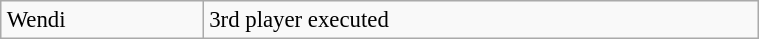<table class="wikitable plainrowheaders floatright" style="font-size: 95%; margin: 10px" align="right" width="40%">
<tr>
<td>Wendi</td>
<td>3rd player executed</td>
</tr>
</table>
